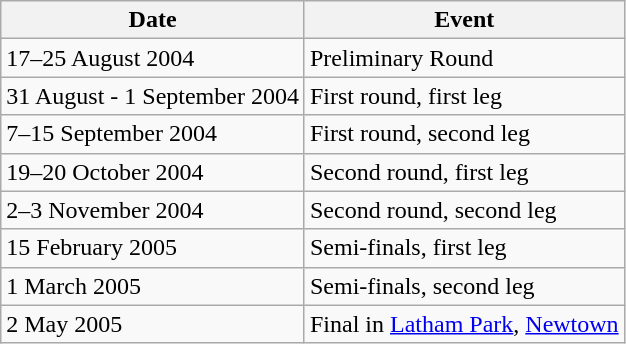<table class="wikitable">
<tr>
<th>Date</th>
<th>Event</th>
</tr>
<tr>
<td>17–25 August 2004</td>
<td>Preliminary Round</td>
</tr>
<tr>
<td>31 August - 1 September 2004</td>
<td>First round, first leg</td>
</tr>
<tr>
<td>7–15 September 2004</td>
<td>First round, second leg</td>
</tr>
<tr>
<td>19–20 October 2004</td>
<td>Second round, first leg</td>
</tr>
<tr>
<td>2–3 November 2004</td>
<td>Second round, second leg</td>
</tr>
<tr>
<td>15 February 2005</td>
<td>Semi-finals, first leg</td>
</tr>
<tr>
<td>1 March 2005</td>
<td>Semi-finals, second leg</td>
</tr>
<tr>
<td>2 May 2005</td>
<td>Final in <a href='#'>Latham Park</a>, <a href='#'>Newtown</a></td>
</tr>
</table>
